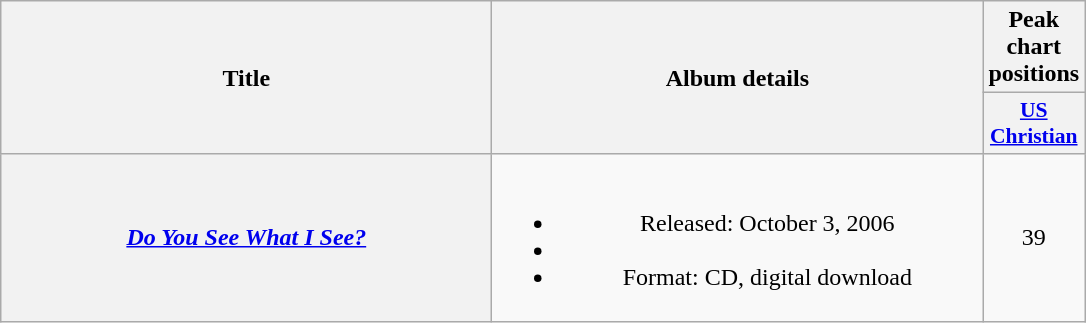<table class="wikitable plainrowheaders" style="text-align:center;">
<tr>
<th scope="col" rowspan="2" style="width:20em;">Title</th>
<th scope="col" rowspan="2" style="width:20em;">Album details</th>
<th scope="col" colspan="1">Peak chart positions</th>
</tr>
<tr>
<th style="width:3em; font-size:90%"><a href='#'>US<br>Christian</a><br></th>
</tr>
<tr>
<th scope="row"><em><a href='#'>Do You See What I See?</a></em></th>
<td><br><ul><li>Released: October 3, 2006</li><li></li><li>Format: CD, digital download</li></ul></td>
<td>39</td>
</tr>
</table>
